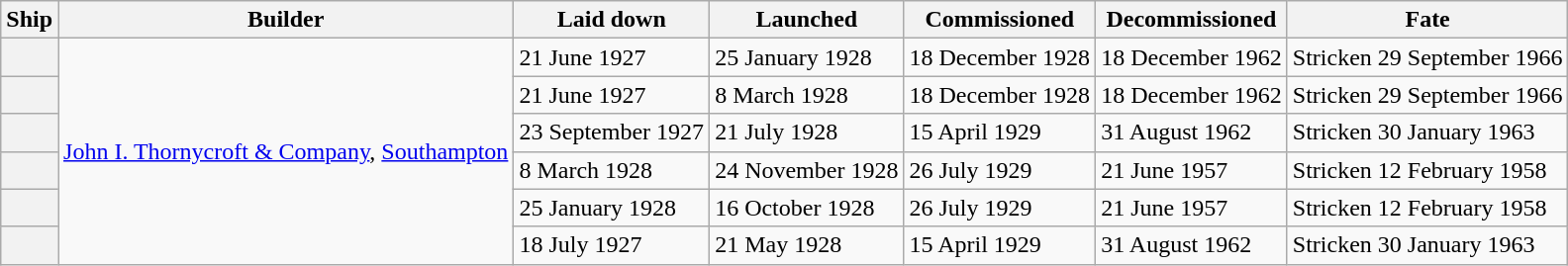<table class="wikitable plainrowheaders">
<tr>
<th scope="col">Ship</th>
<th scope="col">Builder</th>
<th scope="col">Laid down</th>
<th scope="col">Launched</th>
<th scope="col">Commissioned</th>
<th scope="col">Decommissioned</th>
<th scope="col">Fate</th>
</tr>
<tr>
<th scope="row"></th>
<td rowspan=6><a href='#'>John I. Thornycroft & Company</a>, <a href='#'>Southampton</a></td>
<td>21 June 1927</td>
<td>25 January 1928</td>
<td>18 December 1928</td>
<td>18 December 1962</td>
<td>Stricken 29 September 1966</td>
</tr>
<tr>
<th scope="row"></th>
<td>21 June 1927</td>
<td>8 March 1928</td>
<td>18 December 1928</td>
<td>18 December 1962</td>
<td>Stricken 29 September 1966</td>
</tr>
<tr>
<th scope="row"></th>
<td>23 September 1927</td>
<td>21 July 1928</td>
<td>15 April 1929</td>
<td>31 August 1962</td>
<td>Stricken 30 January 1963</td>
</tr>
<tr>
<th scope="row"></th>
<td>8 March 1928</td>
<td>24 November 1928</td>
<td>26 July 1929</td>
<td>21 June 1957</td>
<td>Stricken 12 February 1958</td>
</tr>
<tr>
<th scope="row"></th>
<td>25 January 1928</td>
<td>16 October 1928</td>
<td>26 July 1929</td>
<td>21 June 1957</td>
<td>Stricken 12 February 1958</td>
</tr>
<tr>
<th scope="row"></th>
<td>18 July 1927</td>
<td>21 May 1928</td>
<td>15 April 1929</td>
<td>31 August 1962</td>
<td>Stricken 30 January 1963</td>
</tr>
</table>
